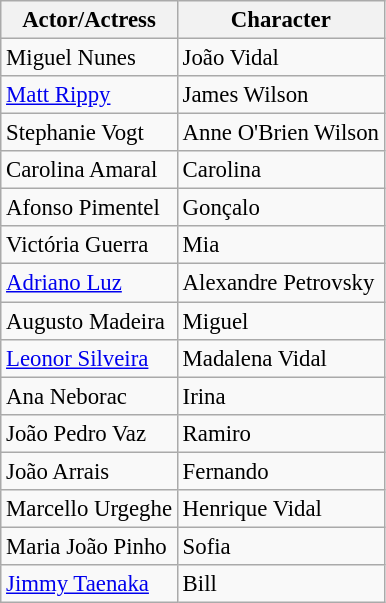<table class="wikitable" style="font-size:95%;">
<tr>
<th>Actor/Actress</th>
<th>Character</th>
</tr>
<tr>
<td>Miguel Nunes</td>
<td>João Vidal</td>
</tr>
<tr>
<td><a href='#'>Matt Rippy</a></td>
<td>James Wilson</td>
</tr>
<tr>
<td>Stephanie Vogt</td>
<td>Anne O'Brien Wilson</td>
</tr>
<tr>
<td>Carolina Amaral</td>
<td>Carolina</td>
</tr>
<tr>
<td>Afonso Pimentel</td>
<td>Gonçalo</td>
</tr>
<tr>
<td>Victória Guerra</td>
<td>Mia</td>
</tr>
<tr>
<td><a href='#'>Adriano Luz</a></td>
<td>Alexandre Petrovsky</td>
</tr>
<tr>
<td>Augusto Madeira</td>
<td>Miguel</td>
</tr>
<tr>
<td><a href='#'>Leonor Silveira</a></td>
<td>Madalena Vidal</td>
</tr>
<tr>
<td>Ana Neborac</td>
<td>Irina</td>
</tr>
<tr>
<td>João Pedro Vaz</td>
<td>Ramiro</td>
</tr>
<tr>
<td>João Arrais</td>
<td>Fernando</td>
</tr>
<tr>
<td>Marcello Urgeghe</td>
<td>Henrique Vidal</td>
</tr>
<tr>
<td>Maria João Pinho</td>
<td>Sofia</td>
</tr>
<tr>
<td><a href='#'>Jimmy Taenaka</a></td>
<td>Bill</td>
</tr>
</table>
